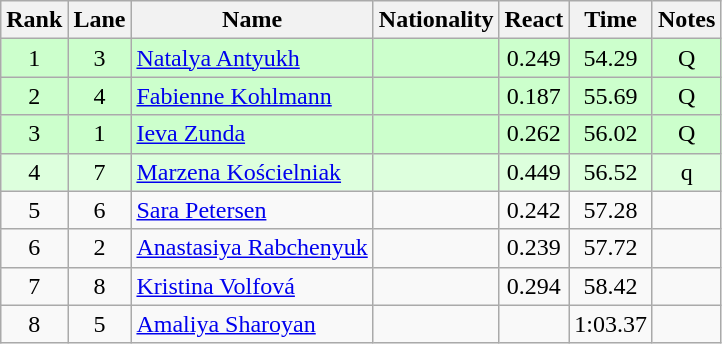<table class="wikitable sortable" style="text-align:center">
<tr>
<th>Rank</th>
<th>Lane</th>
<th>Name</th>
<th>Nationality</th>
<th>React</th>
<th>Time</th>
<th>Notes</th>
</tr>
<tr bgcolor=ccffcc>
<td>1</td>
<td>3</td>
<td align="left"><a href='#'>Natalya Antyukh</a></td>
<td align=left></td>
<td>0.249</td>
<td>54.29</td>
<td>Q</td>
</tr>
<tr bgcolor=ccffcc>
<td>2</td>
<td>4</td>
<td align="left"><a href='#'>Fabienne Kohlmann</a></td>
<td align=left></td>
<td>0.187</td>
<td>55.69</td>
<td>Q</td>
</tr>
<tr bgcolor=ccffcc>
<td>3</td>
<td>1</td>
<td align="left"><a href='#'>Ieva Zunda</a></td>
<td align=left></td>
<td>0.262</td>
<td>56.02</td>
<td>Q</td>
</tr>
<tr bgcolor=ddffdd>
<td>4</td>
<td>7</td>
<td align="left"><a href='#'>Marzena Kościelniak</a></td>
<td align=left></td>
<td>0.449</td>
<td>56.52</td>
<td>q</td>
</tr>
<tr>
<td>5</td>
<td>6</td>
<td align="left"><a href='#'>Sara Petersen</a></td>
<td align=left></td>
<td>0.242</td>
<td>57.28</td>
<td></td>
</tr>
<tr>
<td>6</td>
<td>2</td>
<td align="left"><a href='#'>Anastasiya Rabchenyuk</a></td>
<td align=left></td>
<td>0.239</td>
<td>57.72</td>
<td></td>
</tr>
<tr>
<td>7</td>
<td>8</td>
<td align="left"><a href='#'>Kristina Volfová</a></td>
<td align=left></td>
<td>0.294</td>
<td>58.42</td>
<td></td>
</tr>
<tr>
<td>8</td>
<td>5</td>
<td align="left"><a href='#'>Amaliya Sharoyan</a></td>
<td align=left></td>
<td></td>
<td>1:03.37</td>
<td></td>
</tr>
</table>
